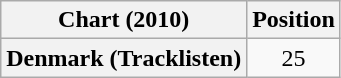<table class="wikitable plainrowheaders" style="text-align:center">
<tr>
<th scope="col">Chart (2010)</th>
<th scope="col">Position</th>
</tr>
<tr>
<th scope="row">Denmark (Tracklisten)</th>
<td>25</td>
</tr>
</table>
